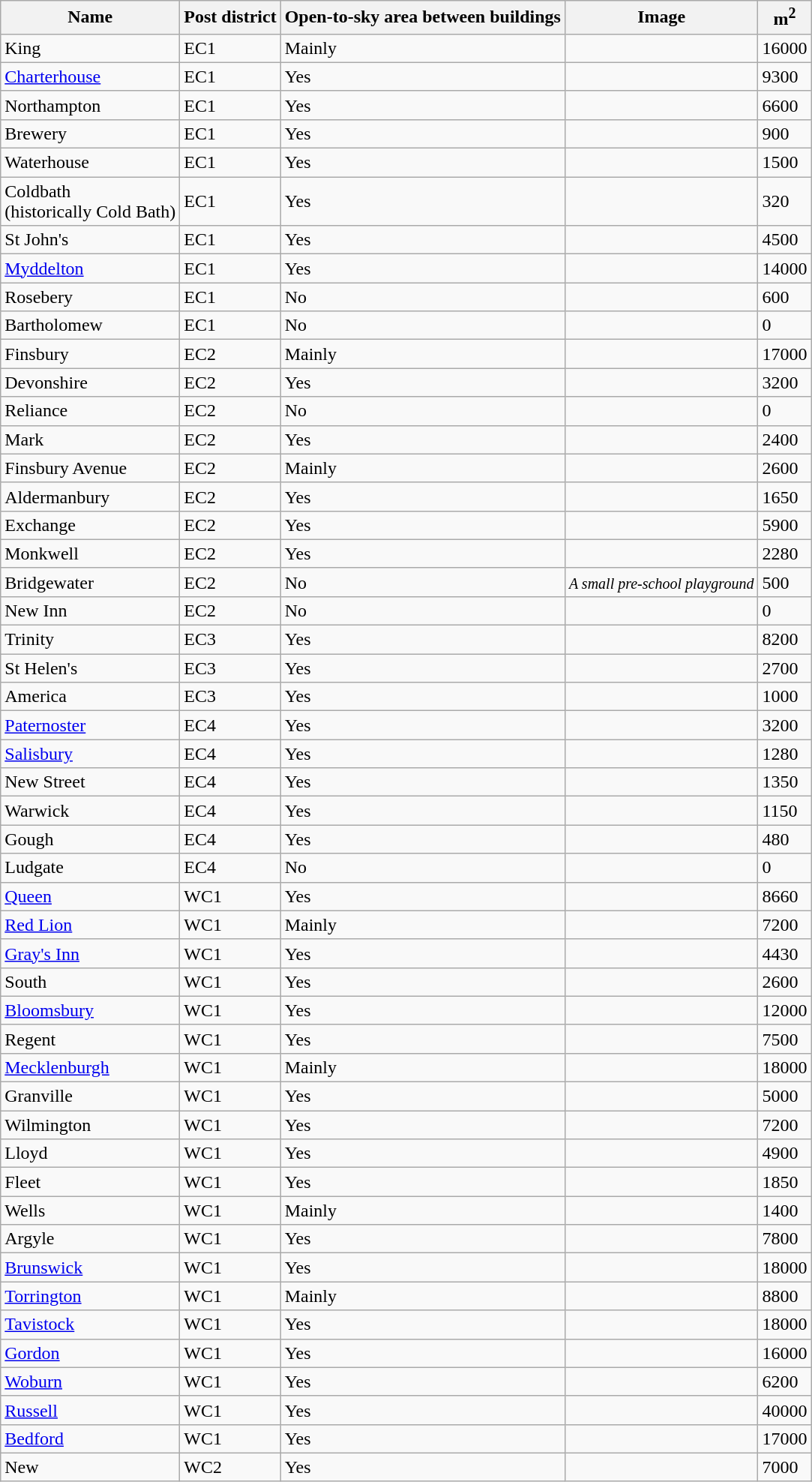<table class="wikitable sortable">
<tr>
<th>Name</th>
<th>Post district</th>
<th>Open-to-sky area between buildings</th>
<th>Image</th>
<th>m<sup>2</sup></th>
</tr>
<tr>
<td>King</td>
<td>EC1</td>
<td>Mainly</td>
<td></td>
<td>16000</td>
</tr>
<tr>
<td><a href='#'>Charterhouse</a></td>
<td>EC1</td>
<td>Yes</td>
<td></td>
<td>9300</td>
</tr>
<tr>
<td>Northampton</td>
<td>EC1</td>
<td>Yes</td>
<td></td>
<td>6600</td>
</tr>
<tr>
<td>Brewery</td>
<td>EC1</td>
<td>Yes</td>
<td></td>
<td>900</td>
</tr>
<tr>
<td>Waterhouse</td>
<td>EC1</td>
<td>Yes</td>
<td></td>
<td>1500</td>
</tr>
<tr>
<td>Coldbath<br>(historically Cold Bath)</td>
<td>EC1</td>
<td>Yes</td>
<td></td>
<td>320</td>
</tr>
<tr>
<td>St John's</td>
<td>EC1</td>
<td>Yes</td>
<td></td>
<td>4500</td>
</tr>
<tr>
<td><a href='#'>Myddelton</a></td>
<td>EC1</td>
<td>Yes</td>
<td></td>
<td>14000</td>
</tr>
<tr>
<td>Rosebery</td>
<td>EC1</td>
<td>No</td>
<td></td>
<td>600</td>
</tr>
<tr>
<td>Bartholomew</td>
<td>EC1</td>
<td>No</td>
<td></td>
<td>0</td>
</tr>
<tr>
<td>Finsbury</td>
<td>EC2</td>
<td>Mainly</td>
<td></td>
<td>17000</td>
</tr>
<tr>
<td>Devonshire</td>
<td>EC2</td>
<td>Yes</td>
<td></td>
<td>3200</td>
</tr>
<tr>
<td>Reliance</td>
<td>EC2</td>
<td>No</td>
<td></td>
<td>0</td>
</tr>
<tr>
<td>Mark</td>
<td>EC2</td>
<td>Yes</td>
<td></td>
<td>2400</td>
</tr>
<tr>
<td>Finsbury Avenue</td>
<td>EC2</td>
<td>Mainly</td>
<td></td>
<td>2600</td>
</tr>
<tr>
<td>Aldermanbury</td>
<td>EC2</td>
<td>Yes</td>
<td></td>
<td>1650</td>
</tr>
<tr>
<td>Exchange</td>
<td>EC2</td>
<td>Yes</td>
<td></td>
<td>5900</td>
</tr>
<tr>
<td>Monkwell</td>
<td>EC2</td>
<td>Yes</td>
<td></td>
<td>2280</td>
</tr>
<tr>
<td>Bridgewater</td>
<td>EC2</td>
<td>No</td>
<td><small><em>A small pre-school playground</em></small></td>
<td>500</td>
</tr>
<tr>
<td>New Inn</td>
<td>EC2</td>
<td>No</td>
<td></td>
<td>0</td>
</tr>
<tr>
<td>Trinity</td>
<td>EC3</td>
<td>Yes</td>
<td></td>
<td>8200</td>
</tr>
<tr>
<td>St Helen's</td>
<td>EC3</td>
<td>Yes</td>
<td></td>
<td>2700</td>
</tr>
<tr>
<td>America</td>
<td>EC3</td>
<td>Yes</td>
<td></td>
<td>1000</td>
</tr>
<tr>
<td><a href='#'>Paternoster</a></td>
<td>EC4</td>
<td>Yes</td>
<td></td>
<td>3200</td>
</tr>
<tr>
<td><a href='#'>Salisbury</a></td>
<td>EC4</td>
<td>Yes</td>
<td></td>
<td>1280</td>
</tr>
<tr>
<td>New Street</td>
<td>EC4</td>
<td>Yes</td>
<td></td>
<td>1350</td>
</tr>
<tr>
<td>Warwick</td>
<td>EC4</td>
<td>Yes</td>
<td></td>
<td>1150</td>
</tr>
<tr>
<td>Gough</td>
<td>EC4</td>
<td>Yes</td>
<td></td>
<td>480</td>
</tr>
<tr>
<td>Ludgate</td>
<td>EC4</td>
<td>No</td>
<td></td>
<td>0</td>
</tr>
<tr>
<td><a href='#'>Queen</a></td>
<td>WC1</td>
<td>Yes</td>
<td></td>
<td>8660</td>
</tr>
<tr>
<td><a href='#'>Red Lion</a></td>
<td>WC1</td>
<td>Mainly</td>
<td></td>
<td>7200</td>
</tr>
<tr>
<td><a href='#'>Gray's Inn</a></td>
<td>WC1</td>
<td>Yes</td>
<td></td>
<td>4430</td>
</tr>
<tr>
<td>South</td>
<td>WC1</td>
<td>Yes</td>
<td></td>
<td>2600</td>
</tr>
<tr>
<td><a href='#'>Bloomsbury</a></td>
<td>WC1</td>
<td>Yes</td>
<td></td>
<td>12000</td>
</tr>
<tr>
<td>Regent</td>
<td>WC1</td>
<td>Yes</td>
<td></td>
<td>7500</td>
</tr>
<tr>
<td><a href='#'>Mecklenburgh</a></td>
<td>WC1</td>
<td>Mainly</td>
<td></td>
<td>18000</td>
</tr>
<tr>
<td>Granville</td>
<td>WC1</td>
<td>Yes</td>
<td></td>
<td>5000</td>
</tr>
<tr>
<td>Wilmington</td>
<td>WC1</td>
<td>Yes</td>
<td></td>
<td>7200</td>
</tr>
<tr>
<td>Lloyd</td>
<td>WC1</td>
<td>Yes</td>
<td></td>
<td>4900</td>
</tr>
<tr>
<td>Fleet</td>
<td>WC1</td>
<td>Yes</td>
<td></td>
<td>1850</td>
</tr>
<tr>
<td>Wells</td>
<td>WC1</td>
<td>Mainly</td>
<td></td>
<td>1400</td>
</tr>
<tr>
<td>Argyle</td>
<td>WC1</td>
<td>Yes</td>
<td></td>
<td>7800</td>
</tr>
<tr>
<td><a href='#'>Brunswick</a></td>
<td>WC1</td>
<td>Yes</td>
<td></td>
<td>18000</td>
</tr>
<tr>
<td><a href='#'>Torrington</a></td>
<td>WC1</td>
<td>Mainly</td>
<td></td>
<td>8800</td>
</tr>
<tr>
<td><a href='#'>Tavistock</a></td>
<td>WC1</td>
<td>Yes</td>
<td></td>
<td>18000</td>
</tr>
<tr>
<td><a href='#'>Gordon</a></td>
<td>WC1</td>
<td>Yes</td>
<td></td>
<td>16000</td>
</tr>
<tr>
<td><a href='#'>Woburn</a></td>
<td>WC1</td>
<td>Yes</td>
<td></td>
<td>6200</td>
</tr>
<tr>
<td><a href='#'>Russell</a></td>
<td>WC1</td>
<td>Yes</td>
<td></td>
<td>40000</td>
</tr>
<tr>
<td><a href='#'>Bedford</a></td>
<td>WC1</td>
<td>Yes</td>
<td></td>
<td>17000</td>
</tr>
<tr>
<td>New</td>
<td>WC2</td>
<td>Yes</td>
<td></td>
<td>7000</td>
</tr>
</table>
